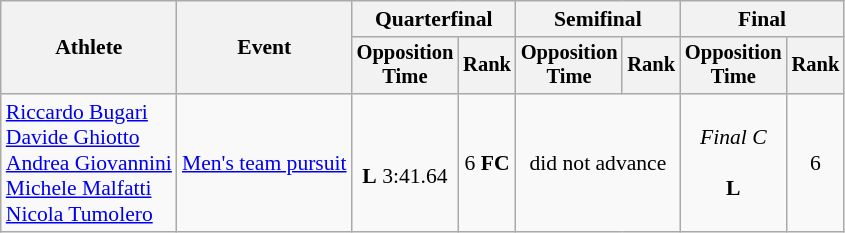<table class="wikitable" style="font-size:90%">
<tr>
<th rowspan="2">Athlete</th>
<th rowspan="2">Event</th>
<th colspan=2>Quarterfinal</th>
<th colspan=2>Semifinal</th>
<th colspan="2">Final</th>
</tr>
<tr style="font-size:95%">
<th>Opposition<br>Time</th>
<th>Rank</th>
<th>Opposition<br>Time</th>
<th>Rank</th>
<th>Opposition<br>Time</th>
<th>Rank</th>
</tr>
<tr align=center>
<td align=left><a href='#'>Riccardo Bugari</a><br><a href='#'>Davide Ghiotto</a><br><a href='#'>Andrea Giovannini</a><br><a href='#'>Michele Malfatti</a><br><a href='#'>Nicola Tumolero</a></td>
<td align=left><a href='#'>Men's team pursuit</a></td>
<td><br><strong>L</strong> 3:41.64</td>
<td>6 <strong>FC</strong></td>
<td colspan=2>did not advance</td>
<td><em>Final C</em><br><br><strong>L</strong> </td>
<td>6</td>
</tr>
</table>
